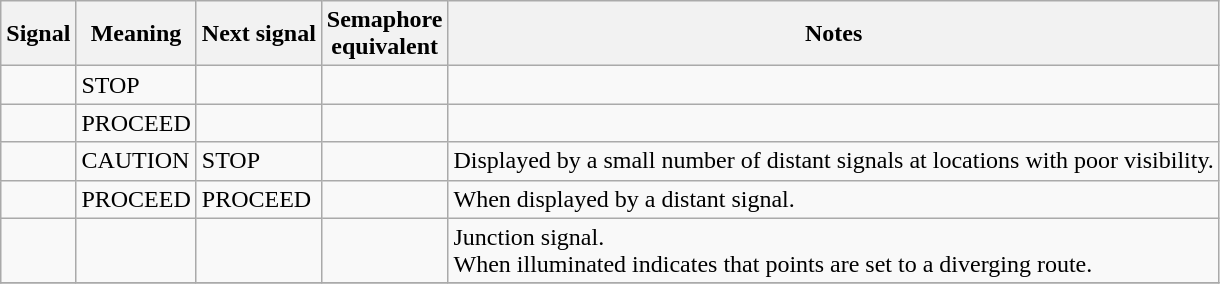<table class="wikitable">
<tr>
<th>Signal</th>
<th>Meaning</th>
<th>Next signal</th>
<th>Semaphore<br>equivalent</th>
<th>Notes</th>
</tr>
<tr>
<td></td>
<td>STOP</td>
<td></td>
<td></td>
<td></td>
</tr>
<tr>
<td></td>
<td>PROCEED</td>
<td></td>
<td></td>
<td></td>
</tr>
<tr>
<td></td>
<td>CAUTION</td>
<td>STOP</td>
<td></td>
<td>Displayed by a small number of distant signals at locations with poor visibility.</td>
</tr>
<tr>
<td></td>
<td>PROCEED</td>
<td>PROCEED</td>
<td></td>
<td>When displayed by a distant signal.</td>
</tr>
<tr>
<td align="right"></td>
<td></td>
<td></td>
<td></td>
<td>Junction signal.<br>When illuminated indicates that points are set to a diverging route.</td>
</tr>
<tr>
</tr>
</table>
